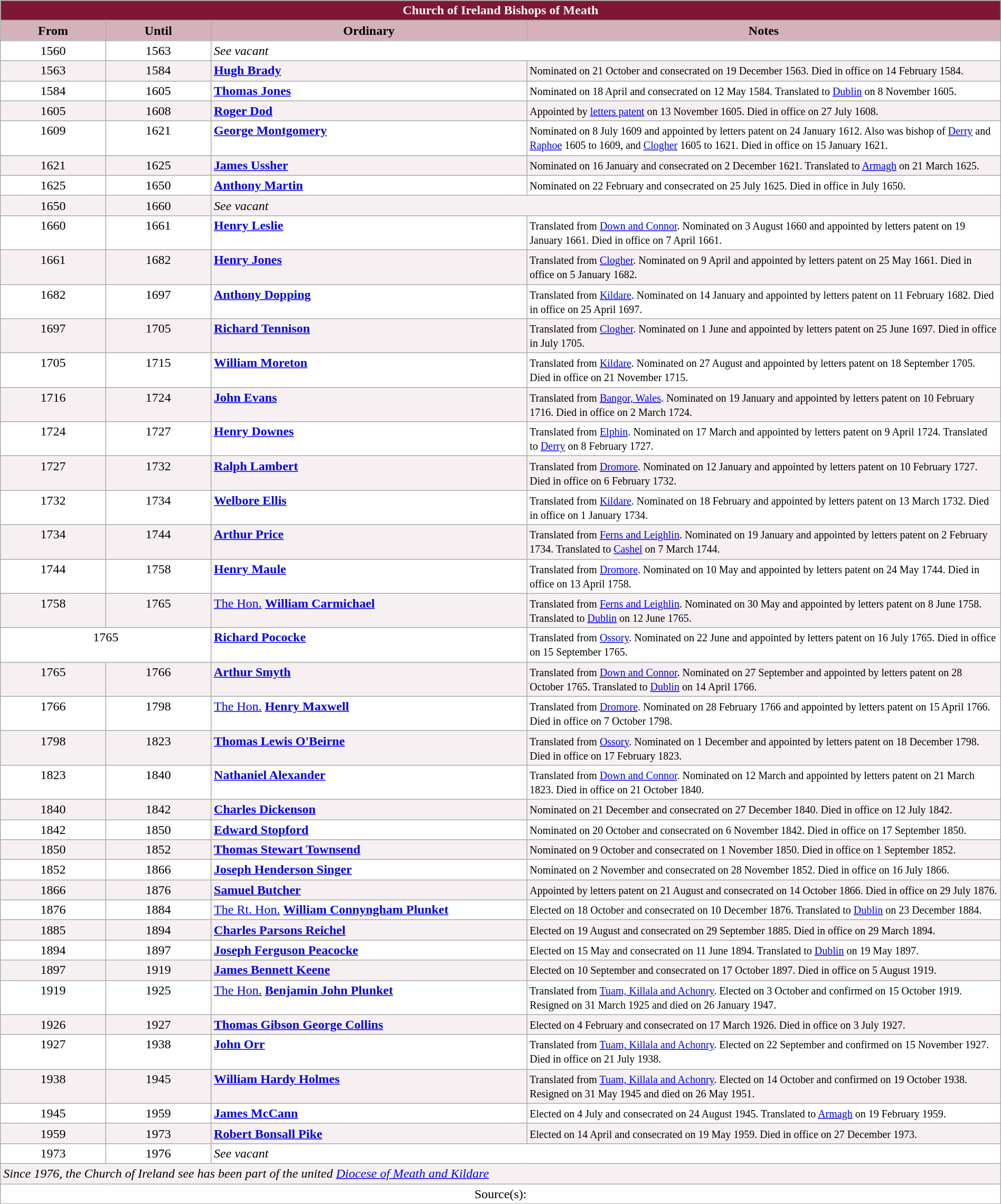<table class="wikitable" style="width:100%;" border="1" cellpadding="2">
<tr>
<th colspan="4" style="background-color: #7F1734; color: white;">Church of Ireland Bishops of Meath</th>
</tr>
<tr align=top>
<th style="background-color: #D4B1BB; width: 10%;">From</th>
<th style="background-color: #D4B1BB; width: 10%;">Until</th>
<th style="background-color: #D4B1BB; width: 30%;">Ordinary</th>
<th style="background-color: #D4B1BB; width: 45%;">Notes</th>
</tr>
<tr valign=top bgcolor="white">
<td align=center>1560</td>
<td align=center>1563</td>
<td colspan=2><em>See vacant</em></td>
</tr>
<tr valign=top bgcolor="#F7F0F2">
<td align=center>1563</td>
<td align=center>1584</td>
<td><strong><a href='#'>Hugh Brady</a></strong></td>
<td><small>Nominated on 21 October and consecrated on 19 December 1563. Died in office on 14 February 1584.</small></td>
</tr>
<tr valign=top bgcolor="white">
<td align=center>1584</td>
<td align=center>1605</td>
<td><strong><a href='#'>Thomas Jones</a></strong></td>
<td><small>Nominated on 18 April and consecrated on 12 May 1584. Translated to <a href='#'>Dublin</a> on 8 November 1605.</small></td>
</tr>
<tr valign=top bgcolor="#F7F0F2">
<td align=center>1605</td>
<td align=center>1608</td>
<td><strong><a href='#'>Roger Dod</a></strong></td>
<td><small>Appointed by <a href='#'>letters patent</a> on 13 November 1605. Died in office on 27 July 1608.</small></td>
</tr>
<tr valign=top bgcolor="white">
<td align=center>1609</td>
<td align=center>1621</td>
<td><strong><a href='#'>George Montgomery</a></strong></td>
<td><small>Nominated on 8 July 1609 and appointed by letters patent on 24 January 1612. Also was bishop of <a href='#'>Derry</a> and <a href='#'>Raphoe</a> 1605 to 1609, and <a href='#'>Clogher</a> 1605 to 1621. Died in office on 15 January 1621.</small></td>
</tr>
<tr valign=top bgcolor="#F7F0F2">
<td align=center>1621</td>
<td align=center>1625</td>
<td><strong><a href='#'>James Ussher</a></strong></td>
<td><small>Nominated on 16 January and consecrated on 2 December 1621. Translated to <a href='#'>Armagh</a> on 21 March 1625.</small></td>
</tr>
<tr valign=top bgcolor="white">
<td align=center>1625</td>
<td align=center>1650</td>
<td><strong><a href='#'>Anthony Martin</a></strong></td>
<td><small>Nominated on 22 February and consecrated on 25 July 1625. Died in office in July 1650.</small></td>
</tr>
<tr valign=top bgcolor="#F7F0F2">
<td align=center>1650</td>
<td align=center>1660</td>
<td colspan=2><em>See vacant</em></td>
</tr>
<tr valign=top bgcolor="white">
<td align=center>1660</td>
<td align=center>1661</td>
<td><strong><a href='#'>Henry Leslie</a></strong></td>
<td><small>Translated from <a href='#'>Down and Connor</a>. Nominated on 3 August 1660 and appointed by letters patent on 19 January 1661. Died in office on 7 April 1661.</small></td>
</tr>
<tr valign=top bgcolor="#F7F0F2">
<td align=center>1661</td>
<td align=center>1682</td>
<td><strong><a href='#'>Henry Jones</a></strong></td>
<td><small>Translated from <a href='#'>Clogher</a>. Nominated on 9 April and appointed by letters patent on 25 May 1661. Died in office on 5 January 1682.</small></td>
</tr>
<tr valign=top bgcolor="white">
<td align=center>1682</td>
<td align=center>1697</td>
<td><strong><a href='#'>Anthony Dopping</a></strong></td>
<td><small>Translated from <a href='#'>Kildare</a>. Nominated on 14 January and appointed by letters patent on 11 February 1682. Died in office on 25 April 1697.</small></td>
</tr>
<tr valign=top bgcolor="#F7F0F2">
<td align=center>1697</td>
<td align=center>1705</td>
<td><strong><a href='#'>Richard Tennison</a></strong></td>
<td><small>Translated from <a href='#'>Clogher</a>. Nominated on 1 June and appointed by letters patent on 25 June 1697. Died in office in July 1705.</small></td>
</tr>
<tr valign=top bgcolor="white">
<td align=center>1705</td>
<td align=center>1715</td>
<td><strong><a href='#'>William Moreton</a></strong></td>
<td><small>Translated from <a href='#'>Kildare</a>. Nominated on 27 August and appointed by letters patent on 18 September 1705. Died in office on 21 November 1715.</small></td>
</tr>
<tr valign=top bgcolor="#F7F0F2">
<td align=center>1716</td>
<td align=center>1724</td>
<td><strong><a href='#'>John Evans</a></strong></td>
<td><small>Translated from <a href='#'>Bangor, Wales</a>. Nominated on 19 January and appointed by letters patent on 10 February 1716. Died in office on 2 March 1724.</small></td>
</tr>
<tr valign=top bgcolor="white">
<td align=center>1724</td>
<td align=center>1727</td>
<td><strong><a href='#'>Henry Downes</a></strong></td>
<td><small>Translated from <a href='#'>Elphin</a>. Nominated on 17 March and appointed by letters patent on 9 April 1724. Translated to <a href='#'>Derry</a> on 8 February 1727.</small></td>
</tr>
<tr valign=top bgcolor="#F7F0F2">
<td align=center>1727</td>
<td align=center>1732</td>
<td><strong><a href='#'>Ralph Lambert</a></strong></td>
<td><small>Translated from <a href='#'>Dromore</a>. Nominated on 12 January and appointed by letters patent on 10 February 1727. Died in office on 6 February 1732.</small></td>
</tr>
<tr valign=top bgcolor="white">
<td align=center>1732</td>
<td align=center>1734</td>
<td><strong><a href='#'>Welbore Ellis</a></strong></td>
<td><small>Translated from <a href='#'>Kildare</a>. Nominated on 18 February and appointed by letters patent on 13 March 1732. Died in office on 1 January 1734.</small></td>
</tr>
<tr valign=top bgcolor="#F7F0F2">
<td align=center>1734</td>
<td align=center>1744</td>
<td><strong><a href='#'>Arthur Price</a></strong></td>
<td><small>Translated from <a href='#'>Ferns and Leighlin</a>. Nominated on 19 January and appointed by letters patent on 2 February 1734. Translated to <a href='#'>Cashel</a> on 7 March 1744.</small></td>
</tr>
<tr valign=top bgcolor="white">
<td align=center>1744</td>
<td align=center>1758</td>
<td><strong><a href='#'>Henry Maule</a></strong></td>
<td><small>Translated from <a href='#'>Dromore</a>. Nominated on 10 May and appointed by letters patent on 24 May 1744. Died in office on 13 April 1758.</small></td>
</tr>
<tr valign=top bgcolor="#F7F0F2">
<td align=center>1758</td>
<td align=center>1765</td>
<td><a href='#'>The Hon.</a> <strong><a href='#'>William Carmichael</a></strong></td>
<td><small>Translated from <a href='#'>Ferns and Leighlin</a>. Nominated on 30 May and appointed by letters patent on 8 June 1758. Translated to <a href='#'>Dublin</a> on 12 June 1765.</small></td>
</tr>
<tr valign=top bgcolor="white">
<td colspan=2 align=center>1765</td>
<td><strong><a href='#'>Richard Pococke</a></strong></td>
<td><small>Translated from <a href='#'>Ossory</a>. Nominated on 22 June and appointed by letters patent on 16 July 1765. Died in office on 15 September 1765.</small></td>
</tr>
<tr valign=top bgcolor="#F7F0F2">
<td align=center>1765</td>
<td align=center>1766</td>
<td><strong><a href='#'>Arthur Smyth</a></strong></td>
<td><small>Translated from <a href='#'>Down and Connor</a>. Nominated on 27 September and appointed by letters patent on 28 October 1765. Translated to <a href='#'>Dublin</a> on 14 April 1766.</small></td>
</tr>
<tr valign=top bgcolor="white">
<td align=center>1766</td>
<td align=center>1798</td>
<td><a href='#'>The Hon.</a> <strong><a href='#'>Henry Maxwell</a></strong></td>
<td><small>Translated from <a href='#'>Dromore</a>. Nominated on 28 February 1766 and appointed by letters patent on 15 April 1766. Died in office on 7 October 1798.</small></td>
</tr>
<tr valign=top bgcolor="#F7F0F2">
<td align=center>1798</td>
<td align=center>1823</td>
<td><strong><a href='#'>Thomas Lewis O'Beirne</a></strong></td>
<td><small>Translated from <a href='#'>Ossory</a>. Nominated on 1 December and appointed by letters patent on 18 December 1798. Died in office on 17 February 1823.</small></td>
</tr>
<tr valign=top bgcolor="white">
<td align=center>1823</td>
<td align=center>1840</td>
<td><strong><a href='#'>Nathaniel Alexander</a></strong></td>
<td><small>Translated from <a href='#'>Down and Connor</a>. Nominated on 12 March and appointed by letters patent on 21 March 1823. Died in office on 21 October 1840.</small></td>
</tr>
<tr valign=top bgcolor="#F7F0F2">
<td align=center>1840</td>
<td align=center>1842</td>
<td><strong><a href='#'>Charles Dickenson</a></strong></td>
<td><small>Nominated on 21 December and consecrated on 27 December 1840. Died in office on 12 July 1842.</small></td>
</tr>
<tr valign=top bgcolor="white">
<td align=center>1842</td>
<td align=center>1850</td>
<td><strong><a href='#'>Edward Stopford</a></strong></td>
<td><small>Nominated on 20 October and consecrated on 6 November 1842. Died in office on 17 September 1850.</small></td>
</tr>
<tr valign=top bgcolor="#F7F0F2">
<td align=center>1850</td>
<td align=center>1852</td>
<td><strong><a href='#'>Thomas Stewart Townsend</a></strong></td>
<td><small>Nominated on 9 October and consecrated on 1 November 1850. Died in office on 1 September 1852.</small></td>
</tr>
<tr valign=top bgcolor="white">
<td align=center>1852</td>
<td align=center>1866</td>
<td><strong><a href='#'>Joseph Henderson Singer</a></strong></td>
<td><small>Nominated on 2 November and consecrated on 28 November 1852. Died in office on 16 July 1866.</small></td>
</tr>
<tr valign=top bgcolor="#F7F0F2">
<td align=center>1866</td>
<td align=center>1876</td>
<td><strong><a href='#'>Samuel Butcher</a></strong></td>
<td><small>Appointed by letters patent on 21 August and consecrated on 14 October 1866. Died in office on 29 July 1876.</small></td>
</tr>
<tr valign=top bgcolor="white">
<td align=center>1876</td>
<td align=center>1884</td>
<td><a href='#'>The Rt. Hon.</a> <strong><a href='#'>William Connyngham Plunket</a></strong></td>
<td><small>Elected on 18 October and consecrated on 10 December 1876. Translated to <a href='#'>Dublin</a> on 23 December 1884.</small></td>
</tr>
<tr valign=top bgcolor="#F7F0F2">
<td align=center>1885</td>
<td align=center>1894</td>
<td><strong><a href='#'>Charles Parsons Reichel</a></strong></td>
<td><small>Elected on 19 August and consecrated on 29 September 1885. Died in office on 29 March 1894.</small></td>
</tr>
<tr valign=top bgcolor="white">
<td align=center>1894</td>
<td align=center>1897</td>
<td><strong><a href='#'>Joseph Ferguson Peacocke</a></strong></td>
<td><small>Elected on 15 May and consecrated on 11 June 1894. Translated to <a href='#'>Dublin</a> on 19 May 1897.</small></td>
</tr>
<tr valign=top bgcolor="#F7F0F2">
<td align=center>1897</td>
<td align=center>1919</td>
<td><strong><a href='#'>James Bennett Keene</a></strong></td>
<td><small>Elected on 10 September and consecrated on 17 October 1897. Died in office on 5 August 1919.</small></td>
</tr>
<tr valign=top bgcolor="white">
<td align=center>1919</td>
<td align=center>1925</td>
<td><a href='#'>The Hon.</a> <strong><a href='#'>Benjamin John Plunket</a></strong></td>
<td><small>Translated from <a href='#'>Tuam, Killala and Achonry</a>. Elected on 3 October and confirmed on 15 October 1919. Resigned on 31 March 1925 and died on 26 January 1947.</small></td>
</tr>
<tr valign=top bgcolor="#F7F0F2">
<td align=center>1926</td>
<td align=center>1927</td>
<td><strong><a href='#'>Thomas Gibson George Collins</a></strong></td>
<td><small>Elected on 4 February and consecrated on 17 March 1926. Died in office on 3 July 1927.</small></td>
</tr>
<tr valign=top bgcolor="white">
<td align=center>1927</td>
<td align=center>1938</td>
<td><strong><a href='#'>John Orr</a></strong></td>
<td><small>Translated from <a href='#'>Tuam, Killala and Achonry</a>. Elected on 22 September and confirmed on 15 November 1927. Died in office on 21 July 1938.</small></td>
</tr>
<tr valign=top bgcolor="#F7F0F2">
<td align=center>1938</td>
<td align=center>1945</td>
<td><strong><a href='#'>William Hardy Holmes</a></strong></td>
<td><small>Translated from <a href='#'>Tuam, Killala and Achonry</a>. Elected on 14 October and confirmed on 19 October 1938. Resigned on 31 May 1945 and died on 26 May 1951.</small></td>
</tr>
<tr valign=top bgcolor="white">
<td align=center>1945</td>
<td align=center>1959</td>
<td><strong><a href='#'>James McCann</a></strong></td>
<td><small>Elected on 4 July and consecrated on 24 August 1945. Translated to <a href='#'>Armagh</a> on 19 February 1959.</small></td>
</tr>
<tr valign=top bgcolor="#F7F0F2">
<td align=center>1959</td>
<td align=center>1973</td>
<td><strong><a href='#'>Robert Bonsall Pike</a></strong></td>
<td><small>Elected on 14 April and consecrated on 19 May 1959. Died in office on 27 December 1973.</small></td>
</tr>
<tr valign=top bgcolor="white">
<td align=center>1973</td>
<td align=center>1976</td>
<td colspan=2><em>See vacant</em></td>
</tr>
<tr valign=top bgcolor="#F7F0F2">
<td colspan=4><em>Since 1976, the Church of Ireland see has been part of the united <a href='#'>Diocese of Meath and Kildare</a></em></td>
</tr>
<tr valign=top bgcolor="white">
<td align=center colspan="4">Source(s):</td>
</tr>
</table>
